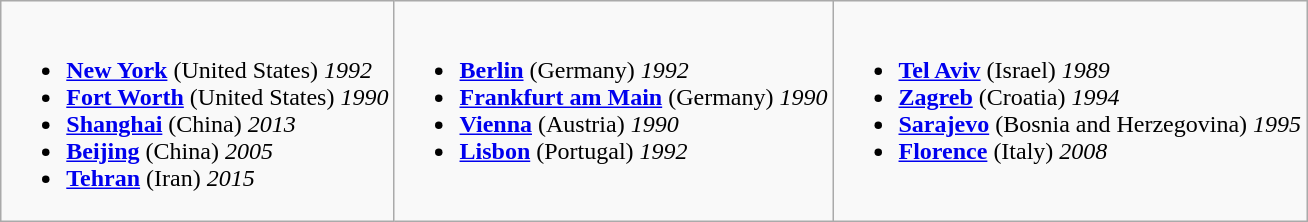<table class="wikitable">
<tr valign="top">
<td><br><ul><li><strong><a href='#'>New York</a></strong> (United States) <em>1992</em></li><li><strong><a href='#'>Fort Worth</a></strong> (United States) <em>1990</em></li><li><strong><a href='#'>Shanghai</a></strong> (China) <em>2013</em></li><li><strong><a href='#'>Beijing</a></strong> (China) <em>2005</em></li><li><strong><a href='#'>Tehran</a></strong> (Iran) <em>2015</em></li></ul></td>
<td><br><ul><li><strong><a href='#'>Berlin</a></strong> (Germany) <em>1992</em></li><li><strong><a href='#'>Frankfurt am Main</a></strong> (Germany) <em>1990</em></li><li><strong><a href='#'>Vienna</a></strong> (Austria) <em>1990</em></li><li><strong><a href='#'>Lisbon</a></strong> (Portugal) <em>1992</em></li></ul></td>
<td><br><ul><li><strong><a href='#'>Tel Aviv</a></strong> (Israel) <em>1989</em></li><li><strong><a href='#'>Zagreb</a></strong> (Croatia) <em>1994</em></li><li><strong><a href='#'>Sarajevo</a></strong> (Bosnia and Herzegovina) <em>1995</em></li><li><strong><a href='#'>Florence</a></strong> (Italy) <em>2008</em></li></ul></td>
</tr>
</table>
